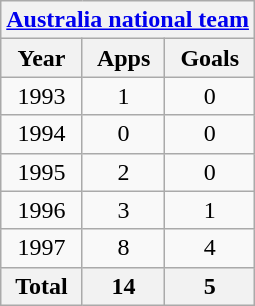<table class="wikitable" style="text-align:center">
<tr>
<th colspan=3><a href='#'>Australia national team</a></th>
</tr>
<tr>
<th>Year</th>
<th>Apps</th>
<th>Goals</th>
</tr>
<tr>
<td>1993</td>
<td>1</td>
<td>0</td>
</tr>
<tr>
<td>1994</td>
<td>0</td>
<td>0</td>
</tr>
<tr>
<td>1995</td>
<td>2</td>
<td>0</td>
</tr>
<tr>
<td>1996</td>
<td>3</td>
<td>1</td>
</tr>
<tr>
<td>1997</td>
<td>8</td>
<td>4</td>
</tr>
<tr>
<th>Total</th>
<th>14</th>
<th>5</th>
</tr>
</table>
